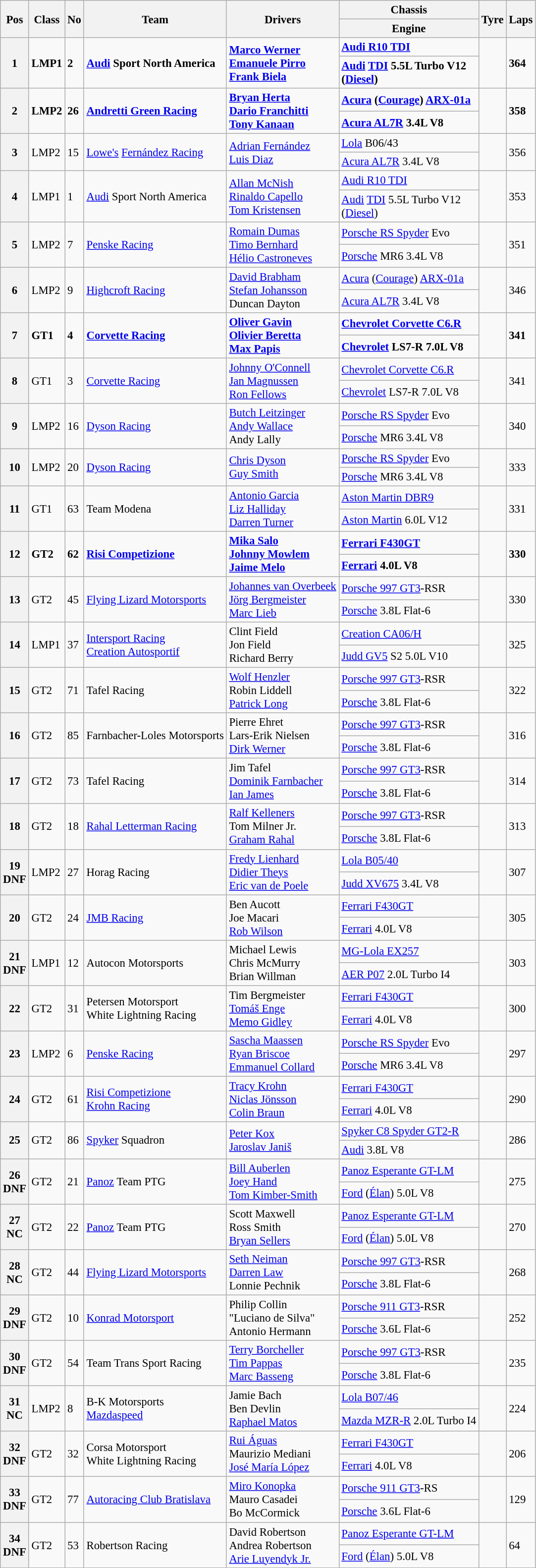<table class="wikitable" style="font-size: 95%;">
<tr>
<th rowspan=2>Pos</th>
<th rowspan=2>Class</th>
<th rowspan=2>No</th>
<th rowspan=2>Team</th>
<th rowspan=2>Drivers</th>
<th>Chassis</th>
<th rowspan=2>Tyre</th>
<th rowspan=2>Laps</th>
</tr>
<tr>
<th>Engine</th>
</tr>
<tr style="font-weight:bold">
<th rowspan=2>1</th>
<td rowspan=2>LMP1</td>
<td rowspan=2>2</td>
<td rowspan=2> <a href='#'>Audi</a> Sport North America</td>
<td rowspan=2> <a href='#'>Marco Werner</a><br> <a href='#'>Emanuele Pirro</a><br> <a href='#'>Frank Biela</a></td>
<td><a href='#'>Audi R10 TDI</a></td>
<td rowspan=2></td>
<td rowspan=2>364</td>
</tr>
<tr style="font-weight:bold">
<td><a href='#'>Audi</a> <a href='#'>TDI</a> 5.5L Turbo V12<br>(<a href='#'>Diesel</a>)</td>
</tr>
<tr style="font-weight:bold">
<th rowspan=2>2</th>
<td rowspan=2>LMP2</td>
<td rowspan=2>26</td>
<td rowspan=2> <a href='#'>Andretti Green Racing</a></td>
<td rowspan=2> <a href='#'>Bryan Herta</a><br> <a href='#'>Dario Franchitti</a><br> <a href='#'>Tony Kanaan</a></td>
<td><a href='#'>Acura</a> (<a href='#'>Courage</a>) <a href='#'>ARX-01a</a></td>
<td rowspan=2></td>
<td rowspan=2>358</td>
</tr>
<tr style="font-weight:bold">
<td><a href='#'>Acura AL7R</a> 3.4L V8</td>
</tr>
<tr>
<th rowspan=2>3</th>
<td rowspan=2>LMP2</td>
<td rowspan=2>15</td>
<td rowspan=2> <a href='#'>Lowe's</a> <a href='#'>Fernández Racing</a></td>
<td rowspan=2> <a href='#'>Adrian Fernández</a><br> <a href='#'>Luis Diaz</a></td>
<td><a href='#'>Lola</a> B06/43</td>
<td rowspan=2></td>
<td rowspan=2>356</td>
</tr>
<tr>
<td><a href='#'>Acura AL7R</a> 3.4L V8</td>
</tr>
<tr>
<th rowspan=2>4</th>
<td rowspan=2>LMP1</td>
<td rowspan=2>1</td>
<td rowspan=2> <a href='#'>Audi</a> Sport North America</td>
<td rowspan=2> <a href='#'>Allan McNish</a><br> <a href='#'>Rinaldo Capello</a><br> <a href='#'>Tom Kristensen</a></td>
<td><a href='#'>Audi R10 TDI</a></td>
<td rowspan=2></td>
<td rowspan=2>353</td>
</tr>
<tr>
<td><a href='#'>Audi</a> <a href='#'>TDI</a> 5.5L Turbo V12<br>(<a href='#'>Diesel</a>)</td>
</tr>
<tr>
<th rowspan=2>5</th>
<td rowspan=2>LMP2</td>
<td rowspan=2>7</td>
<td rowspan=2> <a href='#'>Penske Racing</a></td>
<td rowspan=2> <a href='#'>Romain Dumas</a><br> <a href='#'>Timo Bernhard</a><br> <a href='#'>Hélio Castroneves</a></td>
<td><a href='#'>Porsche RS Spyder</a> Evo</td>
<td rowspan=2></td>
<td rowspan=2>351</td>
</tr>
<tr>
<td><a href='#'>Porsche</a> MR6 3.4L V8</td>
</tr>
<tr>
<th rowspan=2>6</th>
<td rowspan=2>LMP2</td>
<td rowspan=2>9</td>
<td rowspan=2> <a href='#'>Highcroft Racing</a></td>
<td rowspan=2> <a href='#'>David Brabham</a><br> <a href='#'>Stefan Johansson</a><br> Duncan Dayton</td>
<td><a href='#'>Acura</a> (<a href='#'>Courage</a>) <a href='#'>ARX-01a</a></td>
<td rowspan=2></td>
<td rowspan=2>346</td>
</tr>
<tr>
<td><a href='#'>Acura AL7R</a> 3.4L V8</td>
</tr>
<tr style="font-weight:bold">
<th rowspan=2>7</th>
<td rowspan=2>GT1</td>
<td rowspan=2>4</td>
<td rowspan=2> <a href='#'>Corvette Racing</a></td>
<td rowspan=2> <a href='#'>Oliver Gavin</a><br> <a href='#'>Olivier Beretta</a><br> <a href='#'>Max Papis</a></td>
<td><a href='#'>Chevrolet Corvette C6.R</a></td>
<td rowspan=2></td>
<td rowspan=2>341</td>
</tr>
<tr style="font-weight:bold">
<td><a href='#'>Chevrolet</a> LS7-R 7.0L V8</td>
</tr>
<tr>
<th rowspan=2>8</th>
<td rowspan=2>GT1</td>
<td rowspan=2>3</td>
<td rowspan=2> <a href='#'>Corvette Racing</a></td>
<td rowspan=2> <a href='#'>Johnny O'Connell</a><br> <a href='#'>Jan Magnussen</a><br> <a href='#'>Ron Fellows</a></td>
<td><a href='#'>Chevrolet Corvette C6.R</a></td>
<td rowspan=2></td>
<td rowspan=2>341</td>
</tr>
<tr>
<td><a href='#'>Chevrolet</a> LS7-R 7.0L V8</td>
</tr>
<tr>
<th rowspan=2>9</th>
<td rowspan=2>LMP2</td>
<td rowspan=2>16</td>
<td rowspan=2> <a href='#'>Dyson Racing</a></td>
<td rowspan=2> <a href='#'>Butch Leitzinger</a><br> <a href='#'>Andy Wallace</a><br> Andy Lally</td>
<td><a href='#'>Porsche RS Spyder</a> Evo</td>
<td rowspan=2></td>
<td rowspan=2>340</td>
</tr>
<tr>
<td><a href='#'>Porsche</a> MR6 3.4L V8</td>
</tr>
<tr>
<th rowspan=2>10</th>
<td rowspan=2>LMP2</td>
<td rowspan=2>20</td>
<td rowspan=2> <a href='#'>Dyson Racing</a></td>
<td rowspan=2> <a href='#'>Chris Dyson</a><br> <a href='#'>Guy Smith</a></td>
<td><a href='#'>Porsche RS Spyder</a> Evo</td>
<td rowspan=2></td>
<td rowspan=2>333</td>
</tr>
<tr>
<td><a href='#'>Porsche</a> MR6 3.4L V8</td>
</tr>
<tr>
<th rowspan=2>11</th>
<td rowspan=2>GT1</td>
<td rowspan=2>63</td>
<td rowspan=2> Team Modena</td>
<td rowspan=2> <a href='#'>Antonio Garcia</a><br> <a href='#'>Liz Halliday</a><br> <a href='#'>Darren Turner</a></td>
<td><a href='#'>Aston Martin DBR9</a></td>
<td rowspan=2></td>
<td rowspan=2>331</td>
</tr>
<tr>
<td><a href='#'>Aston Martin</a> 6.0L V12</td>
</tr>
<tr style="font-weight:bold">
<th rowspan=2>12</th>
<td rowspan=2>GT2</td>
<td rowspan=2>62</td>
<td rowspan=2> <a href='#'>Risi Competizione</a></td>
<td rowspan=2> <a href='#'>Mika Salo</a><br> <a href='#'>Johnny Mowlem</a><br> <a href='#'>Jaime Melo</a></td>
<td><a href='#'>Ferrari F430GT</a></td>
<td rowspan=2></td>
<td rowspan=2>330</td>
</tr>
<tr style="font-weight:bold">
<td><a href='#'>Ferrari</a> 4.0L V8</td>
</tr>
<tr>
<th rowspan=2>13</th>
<td rowspan=2>GT2</td>
<td rowspan=2>45</td>
<td rowspan=2> <a href='#'>Flying Lizard Motorsports</a></td>
<td rowspan=2> <a href='#'>Johannes van Overbeek</a><br> <a href='#'>Jörg Bergmeister</a><br> <a href='#'>Marc Lieb</a></td>
<td><a href='#'>Porsche 997 GT3</a>-RSR</td>
<td rowspan=2></td>
<td rowspan=2>330</td>
</tr>
<tr>
<td><a href='#'>Porsche</a> 3.8L Flat-6</td>
</tr>
<tr>
<th rowspan=2>14</th>
<td rowspan=2>LMP1</td>
<td rowspan=2>37</td>
<td rowspan=2> <a href='#'>Intersport Racing</a><br> <a href='#'>Creation Autosportif</a></td>
<td rowspan=2> Clint Field<br> Jon Field<br> Richard Berry</td>
<td><a href='#'>Creation CA06/H</a></td>
<td rowspan=2></td>
<td rowspan=2>325</td>
</tr>
<tr>
<td><a href='#'>Judd GV5</a> S2 5.0L V10</td>
</tr>
<tr>
<th rowspan=2>15</th>
<td rowspan=2>GT2</td>
<td rowspan=2>71</td>
<td rowspan=2> Tafel Racing</td>
<td rowspan=2> <a href='#'>Wolf Henzler</a><br> Robin Liddell<br> <a href='#'>Patrick Long</a></td>
<td><a href='#'>Porsche 997 GT3</a>-RSR</td>
<td rowspan=2></td>
<td rowspan=2>322</td>
</tr>
<tr>
<td><a href='#'>Porsche</a> 3.8L Flat-6</td>
</tr>
<tr>
<th rowspan=2>16</th>
<td rowspan=2>GT2</td>
<td rowspan=2>85</td>
<td rowspan=2> Farnbacher-Loles Motorsports</td>
<td rowspan=2> Pierre Ehret<br> Lars-Erik Nielsen<br> <a href='#'>Dirk Werner</a></td>
<td><a href='#'>Porsche 997 GT3</a>-RSR</td>
<td rowspan=2></td>
<td rowspan=2>316</td>
</tr>
<tr>
<td><a href='#'>Porsche</a> 3.8L Flat-6</td>
</tr>
<tr>
<th rowspan=2>17</th>
<td rowspan=2>GT2</td>
<td rowspan=2>73</td>
<td rowspan=2> Tafel Racing</td>
<td rowspan=2> Jim Tafel<br> <a href='#'>Dominik Farnbacher</a><br> <a href='#'>Ian James</a></td>
<td><a href='#'>Porsche 997 GT3</a>-RSR</td>
<td rowspan=2></td>
<td rowspan=2>314</td>
</tr>
<tr>
<td><a href='#'>Porsche</a> 3.8L Flat-6</td>
</tr>
<tr>
<th rowspan=2>18</th>
<td rowspan=2>GT2</td>
<td rowspan=2>18</td>
<td rowspan=2> <a href='#'>Rahal Letterman Racing</a></td>
<td rowspan=2> <a href='#'>Ralf Kelleners</a><br> Tom Milner Jr.<br> <a href='#'>Graham Rahal</a></td>
<td><a href='#'>Porsche 997 GT3</a>-RSR</td>
<td rowspan=2></td>
<td rowspan=2>313</td>
</tr>
<tr>
<td><a href='#'>Porsche</a> 3.8L Flat-6</td>
</tr>
<tr>
<th rowspan=2>19<br>DNF</th>
<td rowspan=2>LMP2</td>
<td rowspan=2>27</td>
<td rowspan=2> Horag Racing</td>
<td rowspan=2> <a href='#'>Fredy Lienhard</a><br> <a href='#'>Didier Theys</a><br> <a href='#'>Eric van de Poele</a></td>
<td><a href='#'>Lola B05/40</a></td>
<td rowspan=2></td>
<td rowspan=2>307</td>
</tr>
<tr>
<td><a href='#'>Judd XV675</a> 3.4L V8</td>
</tr>
<tr>
<th rowspan=2>20</th>
<td rowspan=2>GT2</td>
<td rowspan=2>24</td>
<td rowspan=2> <a href='#'>JMB Racing</a></td>
<td rowspan=2> Ben Aucott<br> Joe Macari<br> <a href='#'>Rob Wilson</a></td>
<td><a href='#'>Ferrari F430GT</a></td>
<td rowspan=2></td>
<td rowspan=2>305</td>
</tr>
<tr>
<td><a href='#'>Ferrari</a> 4.0L V8</td>
</tr>
<tr>
<th rowspan=2>21<br>DNF</th>
<td rowspan=2>LMP1</td>
<td rowspan=2>12</td>
<td rowspan=2> Autocon Motorsports</td>
<td rowspan=2> Michael Lewis<br> Chris McMurry<br> Brian Willman</td>
<td><a href='#'>MG-Lola EX257</a></td>
<td rowspan=2></td>
<td rowspan=2>303</td>
</tr>
<tr>
<td><a href='#'>AER P07</a> 2.0L Turbo I4</td>
</tr>
<tr>
<th rowspan=2>22</th>
<td rowspan=2>GT2</td>
<td rowspan=2>31</td>
<td rowspan=2> Petersen Motorsport<br> White Lightning Racing</td>
<td rowspan=2> Tim Bergmeister<br> <a href='#'>Tomáš Enge</a><br> <a href='#'>Memo Gidley</a></td>
<td><a href='#'>Ferrari F430GT</a></td>
<td rowspan=2></td>
<td rowspan=2>300</td>
</tr>
<tr>
<td><a href='#'>Ferrari</a> 4.0L V8</td>
</tr>
<tr>
<th rowspan=2>23</th>
<td rowspan=2>LMP2</td>
<td rowspan=2>6</td>
<td rowspan=2> <a href='#'>Penske Racing</a></td>
<td rowspan=2> <a href='#'>Sascha Maassen</a><br> <a href='#'>Ryan Briscoe</a><br> <a href='#'>Emmanuel Collard</a></td>
<td><a href='#'>Porsche RS Spyder</a> Evo</td>
<td rowspan=2></td>
<td rowspan=2>297</td>
</tr>
<tr>
<td><a href='#'>Porsche</a> MR6 3.4L V8</td>
</tr>
<tr>
<th rowspan=2>24</th>
<td rowspan=2>GT2</td>
<td rowspan=2>61</td>
<td rowspan=2> <a href='#'>Risi Competizione</a><br> <a href='#'>Krohn Racing</a></td>
<td rowspan=2> <a href='#'>Tracy Krohn</a><br> <a href='#'>Niclas Jönsson</a><br> <a href='#'>Colin Braun</a></td>
<td><a href='#'>Ferrari F430GT</a></td>
<td rowspan=2></td>
<td rowspan=2>290</td>
</tr>
<tr>
<td><a href='#'>Ferrari</a> 4.0L V8</td>
</tr>
<tr>
<th rowspan=2>25</th>
<td rowspan=2>GT2</td>
<td rowspan=2>86</td>
<td rowspan=2> <a href='#'>Spyker</a> Squadron</td>
<td rowspan=2> <a href='#'>Peter Kox</a><br> <a href='#'>Jaroslav Janiš</a></td>
<td><a href='#'>Spyker C8 Spyder GT2-R</a></td>
<td rowspan=2></td>
<td rowspan=2>286</td>
</tr>
<tr>
<td><a href='#'>Audi</a> 3.8L V8</td>
</tr>
<tr>
<th rowspan=2>26<br>DNF</th>
<td rowspan=2>GT2</td>
<td rowspan=2>21</td>
<td rowspan=2> <a href='#'>Panoz</a> Team PTG</td>
<td rowspan=2> <a href='#'>Bill Auberlen</a><br> <a href='#'>Joey Hand</a><br> <a href='#'>Tom Kimber-Smith</a></td>
<td><a href='#'>Panoz Esperante GT-LM</a></td>
<td rowspan=2></td>
<td rowspan=2>275</td>
</tr>
<tr>
<td><a href='#'>Ford</a> (<a href='#'>Élan</a>) 5.0L V8</td>
</tr>
<tr>
<th rowspan=2>27<br>NC</th>
<td rowspan=2>GT2</td>
<td rowspan=2>22</td>
<td rowspan=2> <a href='#'>Panoz</a> Team PTG</td>
<td rowspan=2> Scott Maxwell<br> Ross Smith<br> <a href='#'>Bryan Sellers</a></td>
<td><a href='#'>Panoz Esperante GT-LM</a></td>
<td rowspan=2></td>
<td rowspan=2>270</td>
</tr>
<tr>
<td><a href='#'>Ford</a> (<a href='#'>Élan</a>) 5.0L V8</td>
</tr>
<tr>
<th rowspan=2>28<br>NC</th>
<td rowspan=2>GT2</td>
<td rowspan=2>44</td>
<td rowspan=2> <a href='#'>Flying Lizard Motorsports</a></td>
<td rowspan=2> <a href='#'>Seth Neiman</a><br> <a href='#'>Darren Law</a><br> Lonnie Pechnik</td>
<td><a href='#'>Porsche 997 GT3</a>-RSR</td>
<td rowspan=2></td>
<td rowspan=2>268</td>
</tr>
<tr>
<td><a href='#'>Porsche</a> 3.8L Flat-6</td>
</tr>
<tr>
<th rowspan=2>29<br>DNF</th>
<td rowspan=2>GT2</td>
<td rowspan=2>10</td>
<td rowspan=2> <a href='#'>Konrad Motorsport</a></td>
<td rowspan=2> Philip Collin<br> "Luciano de Silva"<br> Antonio Hermann</td>
<td><a href='#'>Porsche 911 GT3</a>-RSR</td>
<td rowspan=2></td>
<td rowspan=2>252</td>
</tr>
<tr>
<td><a href='#'>Porsche</a> 3.6L Flat-6</td>
</tr>
<tr>
<th rowspan=2>30<br>DNF</th>
<td rowspan=2>GT2</td>
<td rowspan=2>54</td>
<td rowspan=2> Team Trans Sport Racing</td>
<td rowspan=2> <a href='#'>Terry Borcheller</a><br> <a href='#'>Tim Pappas</a><br> <a href='#'>Marc Basseng</a></td>
<td><a href='#'>Porsche 997 GT3</a>-RSR</td>
<td rowspan=2></td>
<td rowspan=2>235</td>
</tr>
<tr>
<td><a href='#'>Porsche</a> 3.8L Flat-6</td>
</tr>
<tr>
<th rowspan=2>31<br>NC</th>
<td rowspan=2>LMP2</td>
<td rowspan=2>8</td>
<td rowspan=2> B-K Motorsports<br> <a href='#'>Mazdaspeed</a></td>
<td rowspan=2> Jamie Bach<br> Ben Devlin<br> <a href='#'>Raphael Matos</a></td>
<td><a href='#'>Lola B07/46</a></td>
<td rowspan=2></td>
<td rowspan=2>224</td>
</tr>
<tr>
<td><a href='#'>Mazda MZR-R</a> 2.0L Turbo I4</td>
</tr>
<tr>
<th rowspan=2>32<br>DNF</th>
<td rowspan=2>GT2</td>
<td rowspan=2>32</td>
<td rowspan=2> Corsa Motorsport<br> White Lightning Racing</td>
<td rowspan=2> <a href='#'>Rui Águas</a><br> Maurizio Mediani<br> <a href='#'>José María López</a></td>
<td><a href='#'>Ferrari F430GT</a></td>
<td rowspan=2></td>
<td rowspan=2>206</td>
</tr>
<tr>
<td><a href='#'>Ferrari</a> 4.0L V8</td>
</tr>
<tr>
<th rowspan=2>33<br>DNF</th>
<td rowspan=2>GT2</td>
<td rowspan=2>77</td>
<td rowspan=2> <a href='#'>Autoracing Club Bratislava</a></td>
<td rowspan=2> <a href='#'>Miro Konopka</a><br> Mauro Casadei<br> Bo McCormick</td>
<td><a href='#'>Porsche 911 GT3</a>-RS</td>
<td rowspan=2></td>
<td rowspan=2>129</td>
</tr>
<tr>
<td><a href='#'>Porsche</a> 3.6L Flat-6</td>
</tr>
<tr>
<th rowspan=2>34<br>DNF</th>
<td rowspan=2>GT2</td>
<td rowspan=2>53</td>
<td rowspan=2> Robertson Racing</td>
<td rowspan=2> David Robertson<br> Andrea Robertson<br> <a href='#'>Arie Luyendyk Jr.</a></td>
<td><a href='#'>Panoz Esperante GT-LM</a></td>
<td rowspan=2></td>
<td rowspan=2>64</td>
</tr>
<tr>
<td><a href='#'>Ford</a> (<a href='#'>Élan</a>) 5.0L V8</td>
</tr>
</table>
